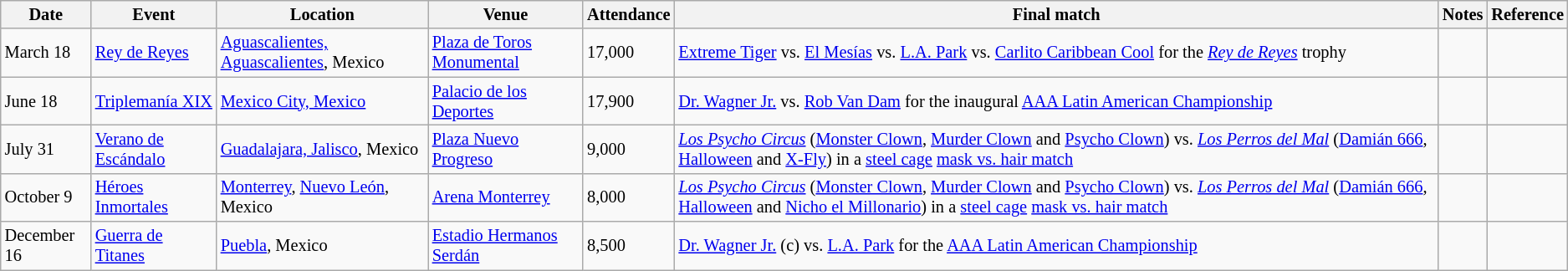<table class="wikitable" style="font-size:85%;">
<tr>
<th>Date</th>
<th>Event</th>
<th>Location</th>
<th>Venue</th>
<th>Attendance</th>
<th>Final match</th>
<th>Notes</th>
<th>Reference</th>
</tr>
<tr>
<td>March 18</td>
<td><a href='#'>Rey de Reyes</a></td>
<td><a href='#'>Aguascalientes, Aguascalientes</a>, Mexico</td>
<td><a href='#'>Plaza de Toros Monumental</a></td>
<td>17,000</td>
<td><a href='#'>Extreme Tiger</a> vs. <a href='#'>El Mesías</a> vs. <a href='#'>L.A. Park</a> vs. <a href='#'>Carlito Caribbean Cool</a> for the <em><a href='#'>Rey de Reyes</a></em> trophy</td>
<td></td>
<td></td>
</tr>
<tr>
<td>June 18</td>
<td><a href='#'>Triplemanía XIX</a></td>
<td><a href='#'>Mexico City, Mexico</a></td>
<td><a href='#'>Palacio de los Deportes</a></td>
<td>17,900</td>
<td><a href='#'>Dr. Wagner Jr.</a> vs. <a href='#'>Rob Van Dam</a> for the inaugural <a href='#'>AAA Latin American Championship</a></td>
<td></td>
<td></td>
</tr>
<tr>
<td>July 31</td>
<td><a href='#'>Verano de Escándalo</a></td>
<td><a href='#'>Guadalajara, Jalisco</a>, Mexico</td>
<td><a href='#'>Plaza Nuevo Progreso</a></td>
<td>9,000</td>
<td><em><a href='#'>Los Psycho Circus</a></em> (<a href='#'>Monster Clown</a>, <a href='#'>Murder Clown</a> and <a href='#'>Psycho Clown</a>) vs. <em><a href='#'>Los Perros del Mal</a></em> (<a href='#'>Damián 666</a>, <a href='#'>Halloween</a> and <a href='#'>X-Fly</a>) in a <a href='#'>steel cage</a> <a href='#'>mask vs. hair match</a></td>
<td></td>
<td></td>
</tr>
<tr>
<td>October 9</td>
<td><a href='#'>Héroes Inmortales</a></td>
<td><a href='#'>Monterrey</a>, <a href='#'>Nuevo León</a>, Mexico</td>
<td><a href='#'>Arena Monterrey</a></td>
<td>8,000</td>
<td><em><a href='#'>Los Psycho Circus</a></em> (<a href='#'>Monster Clown</a>, <a href='#'>Murder Clown</a> and <a href='#'>Psycho Clown</a>) vs. <em><a href='#'>Los Perros del Mal</a></em> (<a href='#'>Damián 666</a>, <a href='#'>Halloween</a> and <a href='#'>Nicho el Millonario</a>) in a <a href='#'>steel cage</a> <a href='#'>mask vs. hair match</a></td>
<td></td>
<td></td>
</tr>
<tr>
<td>December 16</td>
<td><a href='#'>Guerra de Titanes</a></td>
<td><a href='#'>Puebla</a>, Mexico</td>
<td><a href='#'>Estadio Hermanos Serdán</a></td>
<td>8,500</td>
<td><a href='#'>Dr. Wagner Jr.</a> (c) vs. <a href='#'>L.A. Park</a> for the <a href='#'>AAA Latin American Championship</a></td>
<td></td>
<td></td>
</tr>
</table>
